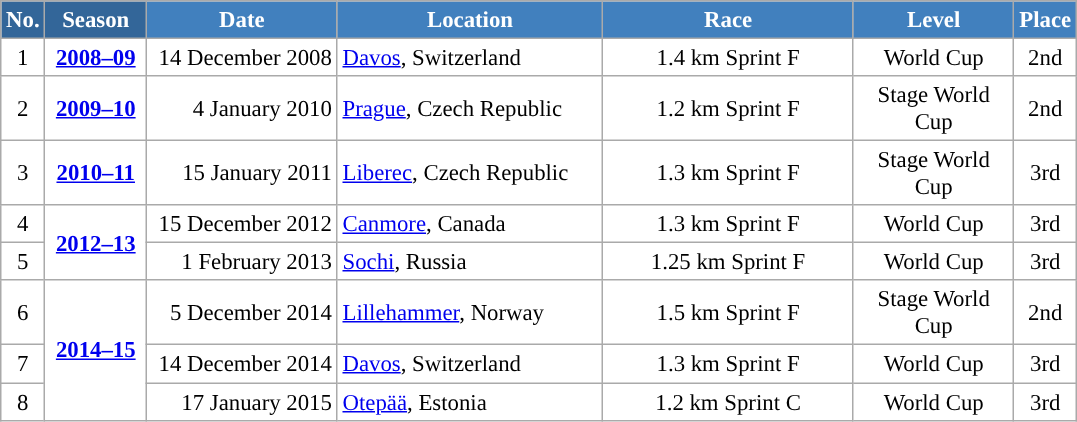<table class="wikitable sortable" style="font-size:95%; text-align:center; border:grey solid 1px; border-collapse:collapse; background:#ffffff;">
<tr style="background:#efefef;">
<th style="background-color:#369; color:white;">No.</th>
<th style="background-color:#369; color:white;">Season</th>
<th style="background-color:#4180be; color:white; width:120px;">Date</th>
<th style="background-color:#4180be; color:white; width:170px;">Location</th>
<th style="background-color:#4180be; color:white; width:160px;">Race</th>
<th style="background-color:#4180be; color:white; width:100px;">Level</th>
<th style="background-color:#4180be; color:white;">Place</th>
</tr>
<tr>
<td align=center>1</td>
<td rowspan=1 align=center><strong> <a href='#'>2008–09</a> </strong></td>
<td align=right>14 December 2008</td>
<td align=left> <a href='#'>Davos</a>, Switzerland</td>
<td>1.4 km Sprint F</td>
<td>World Cup</td>
<td>2nd</td>
</tr>
<tr>
<td align=center>2</td>
<td rowspan=1 align=center><strong> <a href='#'>2009–10</a> </strong></td>
<td align=right>4 January 2010</td>
<td align=left> <a href='#'>Prague</a>, Czech Republic</td>
<td>1.2 km Sprint F</td>
<td>Stage World Cup</td>
<td>2nd</td>
</tr>
<tr>
<td align=center>3</td>
<td rowspan=1 align=center><strong> <a href='#'>2010–11</a> </strong></td>
<td align=right>15 January 2011</td>
<td align=left> <a href='#'>Liberec</a>, Czech Republic</td>
<td>1.3 km Sprint F</td>
<td>Stage World Cup</td>
<td>3rd</td>
</tr>
<tr>
<td align=center>4</td>
<td rowspan=2 align=center><strong> <a href='#'>2012–13</a> </strong></td>
<td align=right>15 December 2012</td>
<td align=left> <a href='#'>Canmore</a>, Canada</td>
<td>1.3 km Sprint F</td>
<td>World Cup</td>
<td>3rd</td>
</tr>
<tr>
<td align=center>5</td>
<td align=right>1 February 2013</td>
<td align=left> <a href='#'>Sochi</a>, Russia</td>
<td>1.25 km Sprint F</td>
<td>World Cup</td>
<td>3rd</td>
</tr>
<tr>
<td align=center>6</td>
<td rowspan=3 align=center><strong> <a href='#'>2014–15</a> </strong></td>
<td align=right>5 December 2014</td>
<td align=left> <a href='#'>Lillehammer</a>, Norway</td>
<td>1.5 km Sprint F</td>
<td>Stage World Cup</td>
<td>2nd</td>
</tr>
<tr>
<td align=center>7</td>
<td align=right>14 December 2014</td>
<td align=left> <a href='#'>Davos</a>, Switzerland</td>
<td>1.3 km Sprint F</td>
<td>World Cup</td>
<td>3rd</td>
</tr>
<tr>
<td align=center>8</td>
<td align=right>17 January 2015</td>
<td align=left> <a href='#'>Otepää</a>, Estonia</td>
<td>1.2 km Sprint C</td>
<td>World Cup</td>
<td>3rd</td>
</tr>
</table>
